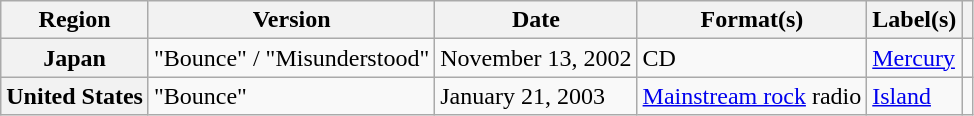<table class="wikitable plainrowheaders">
<tr>
<th scope="col">Region</th>
<th scope="col">Version</th>
<th scope="col">Date</th>
<th scope="col">Format(s)</th>
<th scope="col">Label(s)</th>
<th scope="col"></th>
</tr>
<tr>
<th scope="row">Japan</th>
<td>"Bounce" / "Misunderstood"</td>
<td>November 13, 2002</td>
<td>CD</td>
<td><a href='#'>Mercury</a></td>
<td></td>
</tr>
<tr>
<th scope="row">United States</th>
<td>"Bounce"</td>
<td>January 21, 2003</td>
<td><a href='#'>Mainstream rock</a> radio</td>
<td><a href='#'>Island</a></td>
<td></td>
</tr>
</table>
